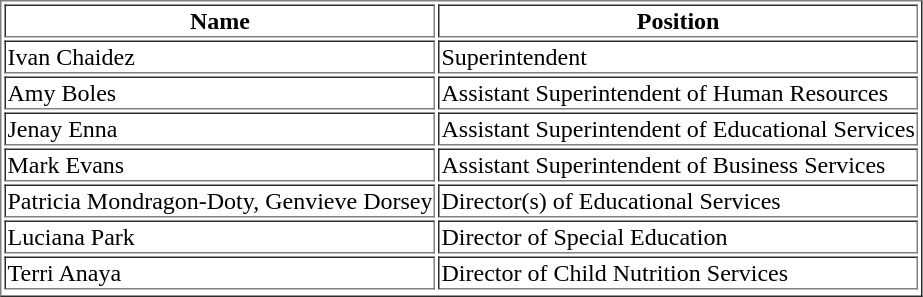<table border="1">
<tr>
<th>Name</th>
<th>Position</th>
</tr>
<tr ---->
<td>Ivan Chaidez</td>
<td>Superintendent</td>
</tr>
<tr ---->
<td>Amy Boles</td>
<td>Assistant Superintendent of Human Resources</td>
</tr>
<tr ---->
<td>Jenay Enna</td>
<td>Assistant Superintendent of Educational Services</td>
</tr>
<tr ---->
<td>Mark Evans</td>
<td>Assistant Superintendent of Business Services</td>
</tr>
<tr ---->
<td>Patricia Mondragon-Doty, Genvieve Dorsey</td>
<td>Director(s) of Educational Services</td>
</tr>
<tr ---->
<td>Luciana Park</td>
<td>Director of Special Education</td>
</tr>
<tr ---->
<td>Terri Anaya</td>
<td>Director of Child Nutrition Services</td>
</tr>
<tr ---->
</tr>
</table>
